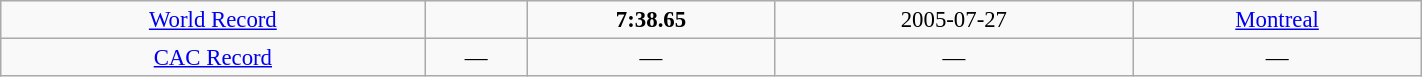<table class="wikitable" style=" text-align:center; font-size:95%;" width="75%">
<tr>
<td><a href='#'>World Record</a></td>
<td></td>
<td><strong>7:38.65</strong></td>
<td>2005-07-27</td>
<td> <a href='#'>Montreal</a></td>
</tr>
<tr>
<td><a href='#'>CAC Record</a></td>
<td>—</td>
<td>—</td>
<td>—</td>
<td>—</td>
</tr>
</table>
